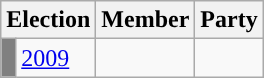<table class="wikitable">
<tr>
<th colspan="2">Election</th>
<th>Member</th>
<th>Party</th>
</tr>
<tr>
<td style="background-color: grey"></td>
<td><a href='#'>2009</a></td>
<td></td>
<td></td>
</tr>
</table>
